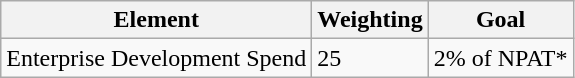<table class="wikitable" border="1">
<tr>
<th>Element</th>
<th>Weighting</th>
<th>Goal</th>
</tr>
<tr>
<td>Enterprise Development Spend</td>
<td>25</td>
<td>2% of NPAT*</td>
</tr>
</table>
